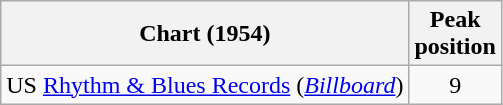<table class="wikitable">
<tr>
<th align="left">Chart (1954)</th>
<th align="center">Peak<br>position</th>
</tr>
<tr>
<td align="left">US <a href='#'>Rhythm & Blues Records</a> (<em><a href='#'>Billboard</a></em>)</td>
<td align="center">9</td>
</tr>
</table>
